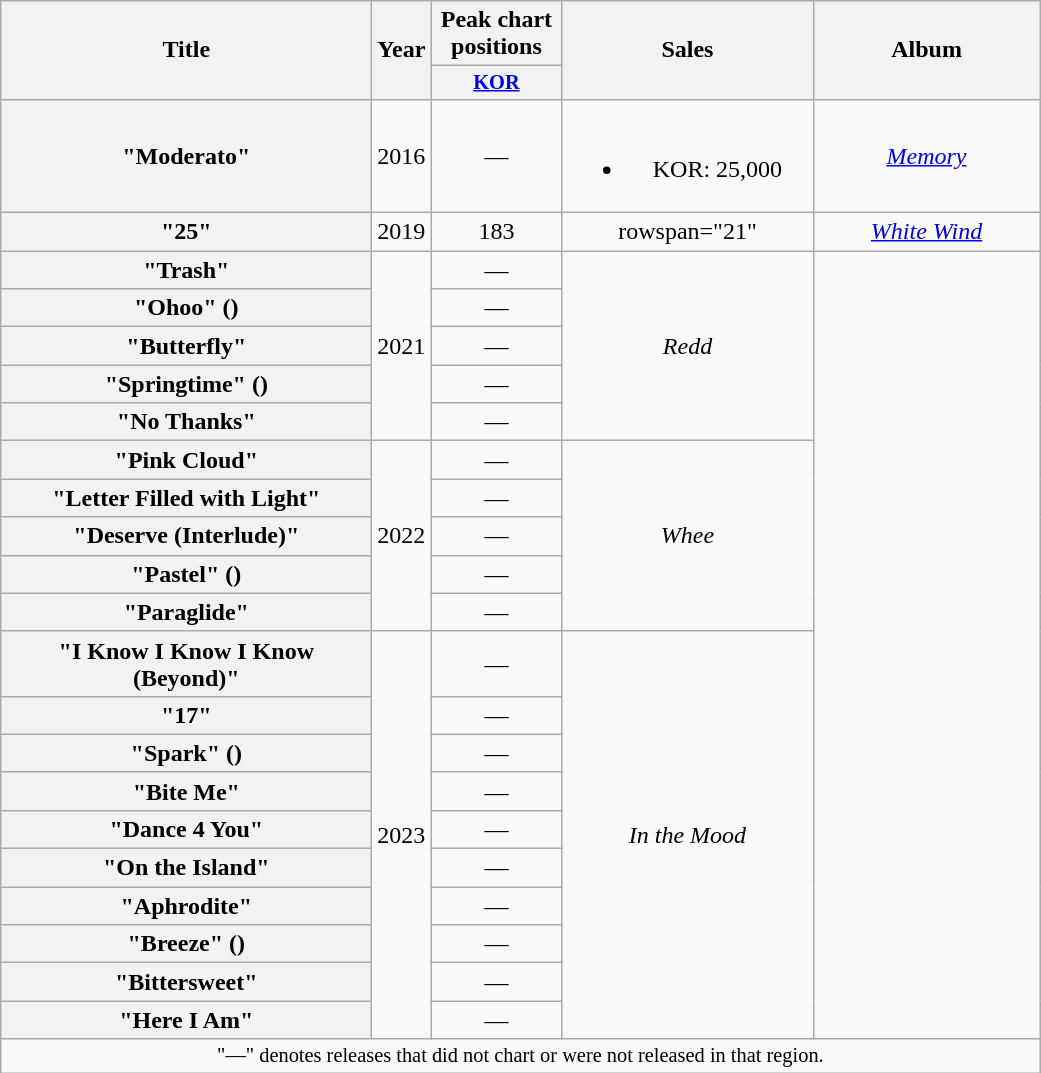<table class="wikitable plainrowheaders" style="text-align:center" border="1">
<tr>
<th scope="col" rowspan="2" style="width:15em">Title</th>
<th scope="col" rowspan="2">Year</th>
<th scope="col" colspan="1" style="width:5em">Peak chart positions</th>
<th scope="col" rowspan="2" style="width:10em">Sales</th>
<th scope="col" rowspan="2" style="width:9em">Album</th>
</tr>
<tr>
<th scope="col" style="width:3em;font-size:85%"><a href='#'>KOR</a><br></th>
</tr>
<tr>
<th scope="row">"Moderato" </th>
<td>2016</td>
<td>—</td>
<td><br><ul><li>KOR: 25,000</li></ul></td>
<td><em><a href='#'>Memory</a></em></td>
</tr>
<tr>
<th scope="row">"25"</th>
<td>2019</td>
<td>183</td>
<td>rowspan="21" </td>
<td><em><a href='#'>White Wind</a></em></td>
</tr>
<tr>
<th scope="row">"Trash" </th>
<td rowspan="5">2021</td>
<td>—</td>
<td rowspan="5"><em>Redd</em></td>
</tr>
<tr>
<th scope="row">"Ohoo" ()</th>
<td>—</td>
</tr>
<tr>
<th scope="row">"Butterfly" </th>
<td>—</td>
</tr>
<tr>
<th scope="row">"Springtime" ()</th>
<td>—</td>
</tr>
<tr>
<th scope="row">"No Thanks"</th>
<td>—</td>
</tr>
<tr>
<th scope="row">"Pink Cloud"</th>
<td rowspan="5">2022</td>
<td>—</td>
<td rowspan="5"><em>Whee</em></td>
</tr>
<tr>
<th scope="row">"Letter Filled with Light"</th>
<td>—</td>
</tr>
<tr>
<th scope="row">"Deserve (Interlude)"</th>
<td>—</td>
</tr>
<tr>
<th scope="row">"Pastel" ()</th>
<td>—</td>
</tr>
<tr>
<th scope="row">"Paraglide"</th>
<td>—</td>
</tr>
<tr>
<th scope="row">"I Know I Know I Know (Beyond)"</th>
<td rowspan="10">2023</td>
<td>—</td>
<td rowspan="10"><em>In the Mood</em></td>
</tr>
<tr>
<th scope="row">"17" </th>
<td>—</td>
</tr>
<tr>
<th scope="row">"Spark" ()</th>
<td>—</td>
</tr>
<tr>
<th scope="row">"Bite Me" </th>
<td>—</td>
</tr>
<tr>
<th scope="row">"Dance 4 You"</th>
<td>—</td>
</tr>
<tr>
<th scope="row">"On the Island"</th>
<td>—</td>
</tr>
<tr>
<th scope="row">"Aphrodite"</th>
<td>—</td>
</tr>
<tr>
<th scope="row">"Breeze" ()</th>
<td>—</td>
</tr>
<tr>
<th scope="row">"Bittersweet"</th>
<td>—</td>
</tr>
<tr>
<th scope="row">"Here I Am"</th>
<td>—</td>
</tr>
<tr>
<td colspan="5" style="font-size:85%">"—" denotes releases that did not chart or were not released in that region.</td>
</tr>
</table>
